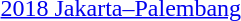<table>
<tr>
<td><a href='#'>2018 Jakarta–Palembang</a></td>
<td></td>
<td></td>
<td></td>
</tr>
</table>
